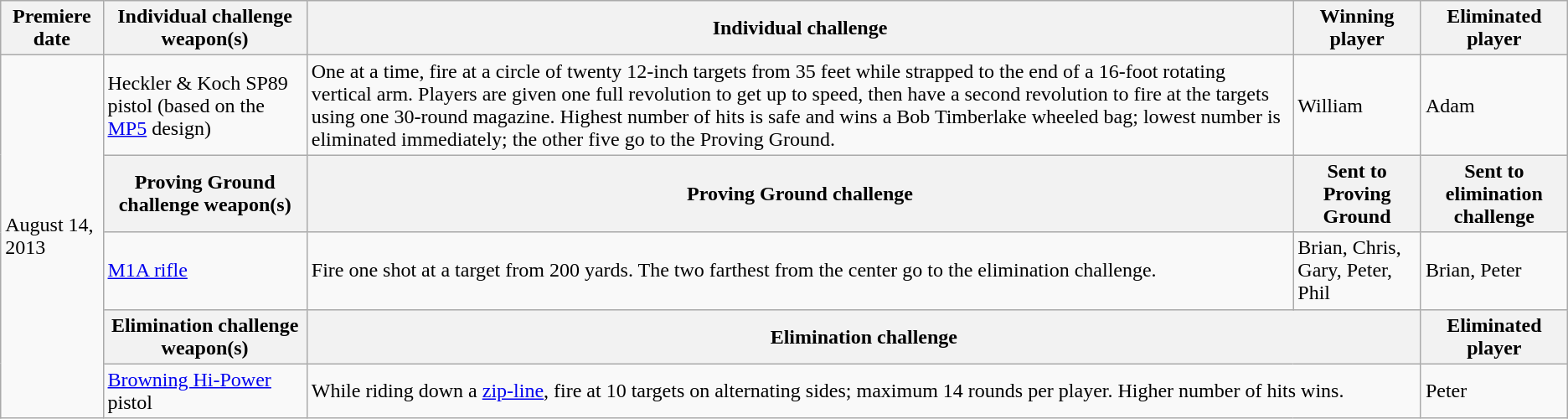<table class="wikitable">
<tr>
<th>Premiere date</th>
<th>Individual challenge weapon(s)</th>
<th>Individual challenge</th>
<th>Winning player</th>
<th>Eliminated player</th>
</tr>
<tr>
<td rowspan="5">August 14, 2013</td>
<td>Heckler & Koch SP89 pistol (based on the <a href='#'>MP5</a> design)</td>
<td>One at a time, fire at a circle of twenty 12-inch targets from 35 feet while strapped to the end of a 16-foot rotating vertical arm. Players are given one full revolution to get up to speed, then have a second revolution to fire at the targets using one 30-round magazine. Highest number of hits is safe and wins a Bob Timberlake wheeled bag; lowest number is eliminated immediately; the other five go to the Proving Ground.</td>
<td>William</td>
<td>Adam</td>
</tr>
<tr>
<th>Proving Ground challenge weapon(s)</th>
<th>Proving Ground challenge</th>
<th>Sent to Proving Ground</th>
<th>Sent to elimination challenge</th>
</tr>
<tr>
<td><a href='#'>M1A rifle</a></td>
<td>Fire one shot at a target from 200 yards. The two farthest from the center go to the elimination challenge.</td>
<td>Brian, Chris, Gary, Peter, Phil</td>
<td>Brian, Peter</td>
</tr>
<tr>
<th>Elimination challenge weapon(s)</th>
<th colspan="2">Elimination challenge</th>
<th>Eliminated player</th>
</tr>
<tr>
<td><a href='#'>Browning Hi-Power</a> pistol</td>
<td colspan="2">While riding down a <a href='#'>zip-line</a>, fire at 10 targets on alternating sides; maximum 14 rounds per player. Higher number of hits wins.</td>
<td>Peter</td>
</tr>
</table>
